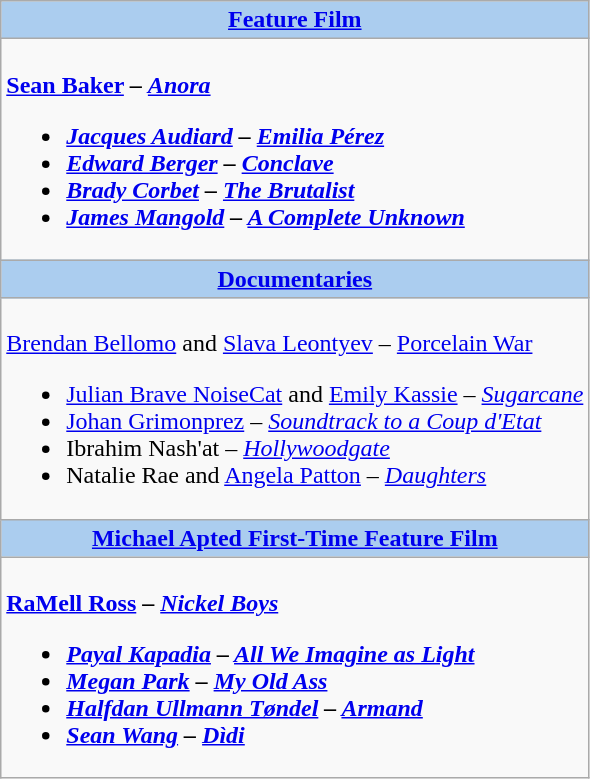<table class=wikitable style="width="100%">
<tr>
<th colspan="2" style="background:#abcdef;"><a href='#'>Feature Film</a></th>
</tr>
<tr>
<td><br><strong><a href='#'>Sean Baker</a> – <em><a href='#'>Anora</a><strong><em><ul><li><a href='#'>Jacques Audiard</a> – </em><a href='#'>Emilia Pérez</a><em></li><li><a href='#'>Edward Berger</a> – </em><a href='#'>Conclave</a><em></li><li><a href='#'>Brady Corbet</a> – </em><a href='#'>The Brutalist</a><em></li><li><a href='#'>James Mangold</a> – </em><a href='#'>A Complete Unknown</a><em></li></ul></td>
</tr>
<tr>
<th colspan="2" style="background:#abcdef;"><a href='#'>Documentaries</a></th>
</tr>
<tr>
<td colspan="2" style="vertical-align:top;"><br></strong><a href='#'>Brendan Bellomo</a> and <a href='#'>Slava Leontyev</a> – </em><a href='#'>Porcelain War</a></em></strong><ul><li><a href='#'>Julian Brave NoiseCat</a> and <a href='#'>Emily Kassie</a> – <em><a href='#'>Sugarcane</a></em></li><li><a href='#'>Johan Grimonprez</a> – <em><a href='#'>Soundtrack to a Coup d'Etat</a></em></li><li>Ibrahim Nash'at – <em><a href='#'>Hollywoodgate</a></em></li><li>Natalie Rae and <a href='#'>Angela Patton</a> – <em><a href='#'>Daughters</a></em></li></ul></td>
</tr>
<tr>
<th colspan="2" style="background:#abcdef;"><a href='#'>Michael Apted First-Time Feature Film</a></th>
</tr>
<tr>
<td><br><strong><a href='#'>RaMell Ross</a> – <em><a href='#'>Nickel Boys</a><strong><em><ul><li><a href='#'>Payal Kapadia</a> – </em><a href='#'>All We Imagine as Light</a><em></li><li><a href='#'>Megan Park</a> – </em><a href='#'>My Old Ass</a><em></li><li><a href='#'>Halfdan Ullmann Tøndel</a> – </em><a href='#'>Armand</a><em></li><li><a href='#'>Sean Wang</a> – </em><a href='#'>Dìdi</a><em></li></ul></td>
</tr>
</table>
